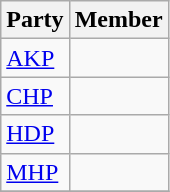<table class="wikitable">
<tr>
<th>Party</th>
<th colspan="2">Member</th>
</tr>
<tr>
<td><a href='#'>AKP</a></td>
<td></td>
</tr>
<tr>
<td><a href='#'>CHP</a></td>
<td></td>
</tr>
<tr>
<td><a href='#'>HDP</a></td>
<td></td>
</tr>
<tr>
<td><a href='#'>MHP</a></td>
<td></td>
</tr>
<tr>
</tr>
</table>
